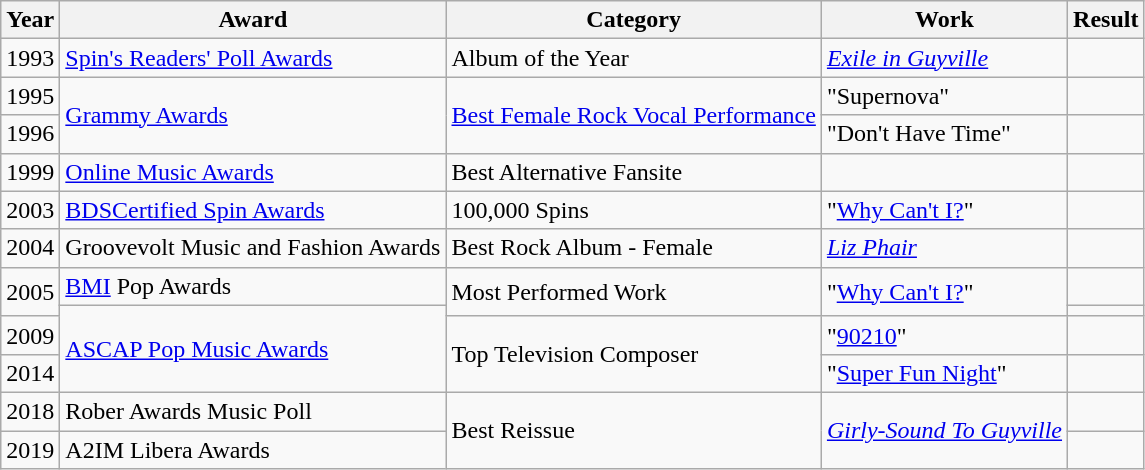<table class="wikitable">
<tr>
<th>Year</th>
<th>Award</th>
<th>Category</th>
<th>Work</th>
<th>Result</th>
</tr>
<tr>
<td>1993</td>
<td><a href='#'>Spin's Readers' Poll Awards</a></td>
<td>Album of the Year</td>
<td><em><a href='#'>Exile in Guyville</a></em></td>
<td></td>
</tr>
<tr>
<td>1995</td>
<td rowspan=2><a href='#'>Grammy Awards</a></td>
<td rowspan=2><a href='#'>Best Female Rock Vocal Performance</a></td>
<td>"Supernova"</td>
<td></td>
</tr>
<tr>
<td>1996</td>
<td>"Don't Have Time"</td>
<td></td>
</tr>
<tr>
<td>1999</td>
<td><a href='#'>Online Music Awards</a></td>
<td>Best Alternative Fansite</td>
<td></td>
<td></td>
</tr>
<tr>
<td>2003</td>
<td><a href='#'>BDSCertified Spin Awards</a></td>
<td>100,000 Spins</td>
<td rowspan=1>"<a href='#'>Why Can't I?</a>"</td>
<td></td>
</tr>
<tr>
<td>2004</td>
<td>Groovevolt Music and Fashion Awards</td>
<td>Best Rock Album - Female</td>
<td><em><a href='#'>Liz Phair</a></em></td>
<td></td>
</tr>
<tr>
<td rowspan=2>2005</td>
<td><a href='#'>BMI</a> Pop Awards</td>
<td rowspan=2>Most Performed Work</td>
<td rowspan=2>"<a href='#'>Why Can't I?</a>"</td>
<td></td>
</tr>
<tr>
<td rowspan=3><a href='#'>ASCAP Pop Music Awards</a></td>
<td></td>
</tr>
<tr>
<td>2009</td>
<td rowspan=2>Top Television Composer</td>
<td>"<a href='#'>90210</a>"</td>
<td></td>
</tr>
<tr>
<td>2014</td>
<td>"<a href='#'>Super Fun Night</a>"</td>
<td></td>
</tr>
<tr>
<td>2018</td>
<td>Rober Awards Music Poll</td>
<td rowspan=2>Best Reissue</td>
<td rowspan=2><em><a href='#'>Girly-Sound To Guyville</a></em></td>
<td></td>
</tr>
<tr>
<td>2019</td>
<td>A2IM Libera Awards</td>
<td></td>
</tr>
</table>
